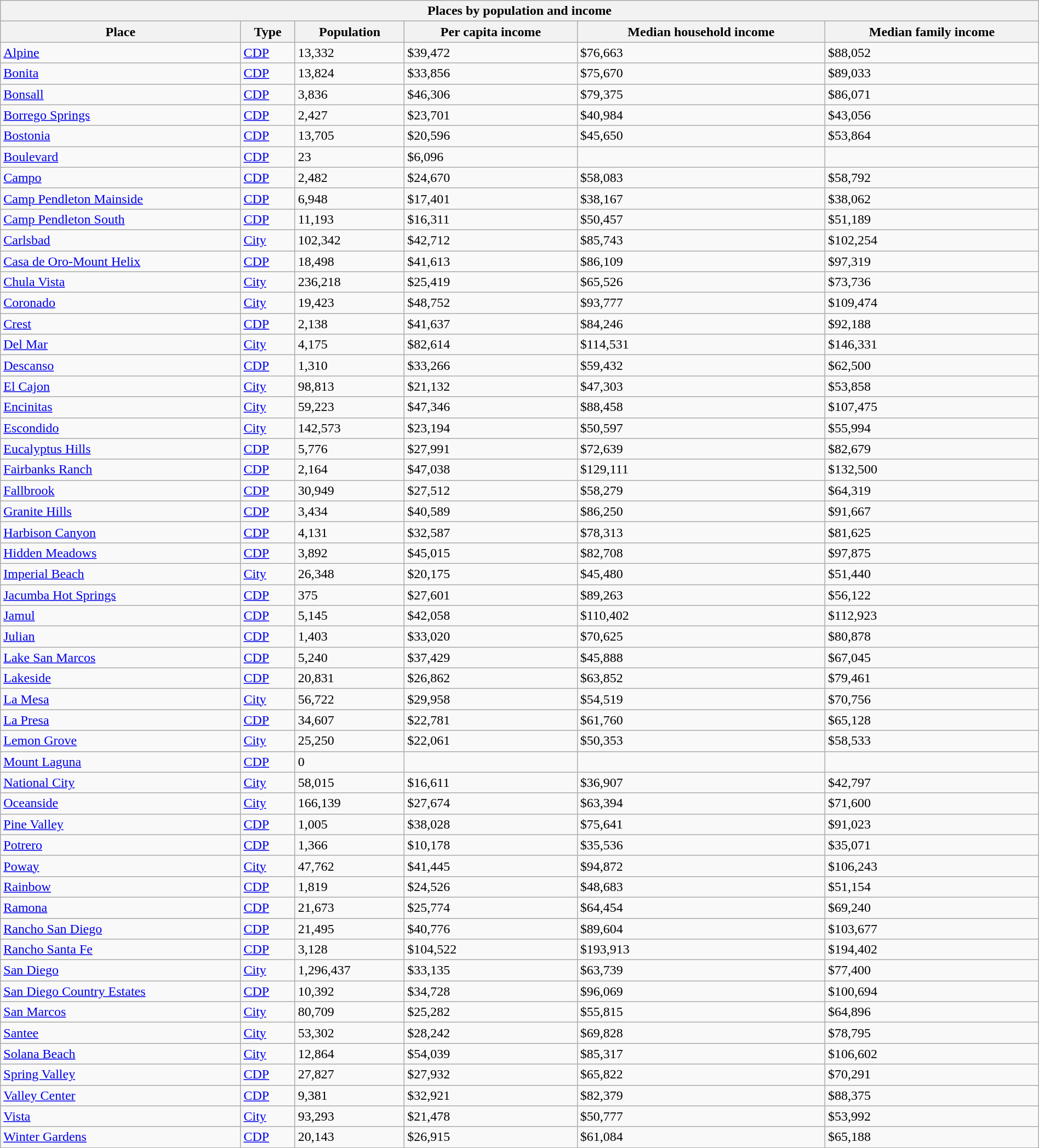<table class="wikitable collapsible collapsed sortable" style="width: 100%;">
<tr>
<th colspan=6>Places by population and income</th>
</tr>
<tr>
<th>Place</th>
<th>Type</th>
<th>Population</th>
<th data-sort-type="currency">Per capita income</th>
<th data-sort-type="currency">Median household income</th>
<th data-sort-type="currency">Median family income</th>
</tr>
<tr>
<td><a href='#'>Alpine</a></td>
<td><a href='#'>CDP</a></td>
<td>13,332</td>
<td>$39,472</td>
<td>$76,663</td>
<td>$88,052</td>
</tr>
<tr>
<td><a href='#'>Bonita</a></td>
<td><a href='#'>CDP</a></td>
<td>13,824</td>
<td>$33,856</td>
<td>$75,670</td>
<td>$89,033</td>
</tr>
<tr>
<td><a href='#'>Bonsall</a></td>
<td><a href='#'>CDP</a></td>
<td>3,836</td>
<td>$46,306</td>
<td>$79,375</td>
<td>$86,071</td>
</tr>
<tr>
<td><a href='#'>Borrego Springs</a></td>
<td><a href='#'>CDP</a></td>
<td>2,427</td>
<td>$23,701</td>
<td>$40,984</td>
<td>$43,056</td>
</tr>
<tr>
<td><a href='#'>Bostonia</a></td>
<td><a href='#'>CDP</a></td>
<td>13,705</td>
<td>$20,596</td>
<td>$45,650</td>
<td>$53,864</td>
</tr>
<tr>
<td><a href='#'>Boulevard</a></td>
<td><a href='#'>CDP</a></td>
<td>23</td>
<td>$6,096</td>
<td></td>
<td></td>
</tr>
<tr>
<td><a href='#'>Campo</a></td>
<td><a href='#'>CDP</a></td>
<td>2,482</td>
<td>$24,670</td>
<td>$58,083</td>
<td>$58,792</td>
</tr>
<tr>
<td><a href='#'>Camp Pendleton Mainside</a></td>
<td><a href='#'>CDP</a></td>
<td>6,948</td>
<td>$17,401</td>
<td>$38,167</td>
<td>$38,062</td>
</tr>
<tr>
<td><a href='#'>Camp Pendleton South</a></td>
<td><a href='#'>CDP</a></td>
<td>11,193</td>
<td>$16,311</td>
<td>$50,457</td>
<td>$51,189</td>
</tr>
<tr>
<td><a href='#'>Carlsbad</a></td>
<td><a href='#'>City</a></td>
<td>102,342</td>
<td>$42,712</td>
<td>$85,743</td>
<td>$102,254</td>
</tr>
<tr>
<td><a href='#'>Casa de Oro-Mount Helix</a></td>
<td><a href='#'>CDP</a></td>
<td>18,498</td>
<td>$41,613</td>
<td>$86,109</td>
<td>$97,319</td>
</tr>
<tr>
<td><a href='#'>Chula Vista</a></td>
<td><a href='#'>City</a></td>
<td>236,218</td>
<td>$25,419</td>
<td>$65,526</td>
<td>$73,736</td>
</tr>
<tr>
<td><a href='#'>Coronado</a></td>
<td><a href='#'>City</a></td>
<td>19,423</td>
<td>$48,752</td>
<td>$93,777</td>
<td>$109,474</td>
</tr>
<tr>
<td><a href='#'>Crest</a></td>
<td><a href='#'>CDP</a></td>
<td>2,138</td>
<td>$41,637</td>
<td>$84,246</td>
<td>$92,188</td>
</tr>
<tr>
<td><a href='#'>Del Mar</a></td>
<td><a href='#'>City</a></td>
<td>4,175</td>
<td>$82,614</td>
<td>$114,531</td>
<td>$146,331</td>
</tr>
<tr>
<td><a href='#'>Descanso</a></td>
<td><a href='#'>CDP</a></td>
<td>1,310</td>
<td>$33,266</td>
<td>$59,432</td>
<td>$62,500</td>
</tr>
<tr>
<td><a href='#'>El Cajon</a></td>
<td><a href='#'>City</a></td>
<td>98,813</td>
<td>$21,132</td>
<td>$47,303</td>
<td>$53,858</td>
</tr>
<tr>
<td><a href='#'>Encinitas</a></td>
<td><a href='#'>City</a></td>
<td>59,223</td>
<td>$47,346</td>
<td>$88,458</td>
<td>$107,475</td>
</tr>
<tr>
<td><a href='#'>Escondido</a></td>
<td><a href='#'>City</a></td>
<td>142,573</td>
<td>$23,194</td>
<td>$50,597</td>
<td>$55,994</td>
</tr>
<tr>
<td><a href='#'>Eucalyptus Hills</a></td>
<td><a href='#'>CDP</a></td>
<td>5,776</td>
<td>$27,991</td>
<td>$72,639</td>
<td>$82,679</td>
</tr>
<tr>
<td><a href='#'>Fairbanks Ranch</a></td>
<td><a href='#'>CDP</a></td>
<td>2,164</td>
<td>$47,038</td>
<td>$129,111</td>
<td>$132,500</td>
</tr>
<tr>
<td><a href='#'>Fallbrook</a></td>
<td><a href='#'>CDP</a></td>
<td>30,949</td>
<td>$27,512</td>
<td>$58,279</td>
<td>$64,319</td>
</tr>
<tr>
<td><a href='#'>Granite Hills</a></td>
<td><a href='#'>CDP</a></td>
<td>3,434</td>
<td>$40,589</td>
<td>$86,250</td>
<td>$91,667</td>
</tr>
<tr>
<td><a href='#'>Harbison Canyon</a></td>
<td><a href='#'>CDP</a></td>
<td>4,131</td>
<td>$32,587</td>
<td>$78,313</td>
<td>$81,625</td>
</tr>
<tr>
<td><a href='#'>Hidden Meadows</a></td>
<td><a href='#'>CDP</a></td>
<td>3,892</td>
<td>$45,015</td>
<td>$82,708</td>
<td>$97,875</td>
</tr>
<tr>
<td><a href='#'>Imperial Beach</a></td>
<td><a href='#'>City</a></td>
<td>26,348</td>
<td>$20,175</td>
<td>$45,480</td>
<td>$51,440</td>
</tr>
<tr>
<td><a href='#'>Jacumba Hot Springs</a></td>
<td><a href='#'>CDP</a></td>
<td>375</td>
<td>$27,601</td>
<td>$89,263</td>
<td>$56,122</td>
</tr>
<tr>
<td><a href='#'>Jamul</a></td>
<td><a href='#'>CDP</a></td>
<td>5,145</td>
<td>$42,058</td>
<td>$110,402</td>
<td>$112,923</td>
</tr>
<tr>
<td><a href='#'>Julian</a></td>
<td><a href='#'>CDP</a></td>
<td>1,403</td>
<td>$33,020</td>
<td>$70,625</td>
<td>$80,878</td>
</tr>
<tr>
<td><a href='#'>Lake San Marcos</a></td>
<td><a href='#'>CDP</a></td>
<td>5,240</td>
<td>$37,429</td>
<td>$45,888</td>
<td>$67,045</td>
</tr>
<tr>
<td><a href='#'>Lakeside</a></td>
<td><a href='#'>CDP</a></td>
<td>20,831</td>
<td>$26,862</td>
<td>$63,852</td>
<td>$79,461</td>
</tr>
<tr>
<td><a href='#'>La Mesa</a></td>
<td><a href='#'>City</a></td>
<td>56,722</td>
<td>$29,958</td>
<td>$54,519</td>
<td>$70,756</td>
</tr>
<tr>
<td><a href='#'>La Presa</a></td>
<td><a href='#'>CDP</a></td>
<td>34,607</td>
<td>$22,781</td>
<td>$61,760</td>
<td>$65,128</td>
</tr>
<tr>
<td><a href='#'>Lemon Grove</a></td>
<td><a href='#'>City</a></td>
<td>25,250</td>
<td>$22,061</td>
<td>$50,353</td>
<td>$58,533</td>
</tr>
<tr>
<td><a href='#'>Mount Laguna</a></td>
<td><a href='#'>CDP</a></td>
<td>0</td>
<td></td>
<td></td>
<td></td>
</tr>
<tr>
<td><a href='#'>National City</a></td>
<td><a href='#'>City</a></td>
<td>58,015</td>
<td>$16,611</td>
<td>$36,907</td>
<td>$42,797</td>
</tr>
<tr>
<td><a href='#'>Oceanside</a></td>
<td><a href='#'>City</a></td>
<td>166,139</td>
<td>$27,674</td>
<td>$63,394</td>
<td>$71,600</td>
</tr>
<tr>
<td><a href='#'>Pine Valley</a></td>
<td><a href='#'>CDP</a></td>
<td>1,005</td>
<td>$38,028</td>
<td>$75,641</td>
<td>$91,023</td>
</tr>
<tr>
<td><a href='#'>Potrero</a></td>
<td><a href='#'>CDP</a></td>
<td>1,366</td>
<td>$10,178</td>
<td>$35,536</td>
<td>$35,071</td>
</tr>
<tr>
<td><a href='#'>Poway</a></td>
<td><a href='#'>City</a></td>
<td>47,762</td>
<td>$41,445</td>
<td>$94,872</td>
<td>$106,243</td>
</tr>
<tr>
<td><a href='#'>Rainbow</a></td>
<td><a href='#'>CDP</a></td>
<td>1,819</td>
<td>$24,526</td>
<td>$48,683</td>
<td>$51,154</td>
</tr>
<tr>
<td><a href='#'>Ramona</a></td>
<td><a href='#'>CDP</a></td>
<td>21,673</td>
<td>$25,774</td>
<td>$64,454</td>
<td>$69,240</td>
</tr>
<tr>
<td><a href='#'>Rancho San Diego</a></td>
<td><a href='#'>CDP</a></td>
<td>21,495</td>
<td>$40,776</td>
<td>$89,604</td>
<td>$103,677</td>
</tr>
<tr>
<td><a href='#'>Rancho Santa Fe</a></td>
<td><a href='#'>CDP</a></td>
<td>3,128</td>
<td>$104,522</td>
<td>$193,913</td>
<td>$194,402</td>
</tr>
<tr>
<td><a href='#'>San Diego</a></td>
<td><a href='#'>City</a></td>
<td>1,296,437</td>
<td>$33,135</td>
<td>$63,739</td>
<td>$77,400</td>
</tr>
<tr>
<td><a href='#'>San Diego Country Estates</a></td>
<td><a href='#'>CDP</a></td>
<td>10,392</td>
<td>$34,728</td>
<td>$96,069</td>
<td>$100,694</td>
</tr>
<tr>
<td><a href='#'>San Marcos</a></td>
<td><a href='#'>City</a></td>
<td>80,709</td>
<td>$25,282</td>
<td>$55,815</td>
<td>$64,896</td>
</tr>
<tr>
<td><a href='#'>Santee</a></td>
<td><a href='#'>City</a></td>
<td>53,302</td>
<td>$28,242</td>
<td>$69,828</td>
<td>$78,795</td>
</tr>
<tr>
<td><a href='#'>Solana Beach</a></td>
<td><a href='#'>City</a></td>
<td>12,864</td>
<td>$54,039</td>
<td>$85,317</td>
<td>$106,602</td>
</tr>
<tr>
<td><a href='#'>Spring Valley</a></td>
<td><a href='#'>CDP</a></td>
<td>27,827</td>
<td>$27,932</td>
<td>$65,822</td>
<td>$70,291</td>
</tr>
<tr>
<td><a href='#'>Valley Center</a></td>
<td><a href='#'>CDP</a></td>
<td>9,381</td>
<td>$32,921</td>
<td>$82,379</td>
<td>$88,375</td>
</tr>
<tr>
<td><a href='#'>Vista</a></td>
<td><a href='#'>City</a></td>
<td>93,293</td>
<td>$21,478</td>
<td>$50,777</td>
<td>$53,992</td>
</tr>
<tr>
<td><a href='#'>Winter Gardens</a></td>
<td><a href='#'>CDP</a></td>
<td>20,143</td>
<td>$26,915</td>
<td>$61,084</td>
<td>$65,188</td>
</tr>
</table>
